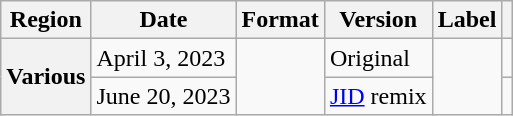<table class="wikitable plainrowheaders">
<tr>
<th scope="col">Region</th>
<th scope="col">Date</th>
<th scope="col">Format</th>
<th scope="col">Version</th>
<th scope="col">Label</th>
<th scope="col"></th>
</tr>
<tr>
<th scope="row" rowspan="2">Various</th>
<td>April 3, 2023</td>
<td rowspan="2"></td>
<td>Original</td>
<td rowspan="2"></td>
<td style="text-align:center"></td>
</tr>
<tr>
<td>June 20, 2023</td>
<td><a href='#'>JID</a> remix</td>
<td style="text-align:center"></td>
</tr>
</table>
